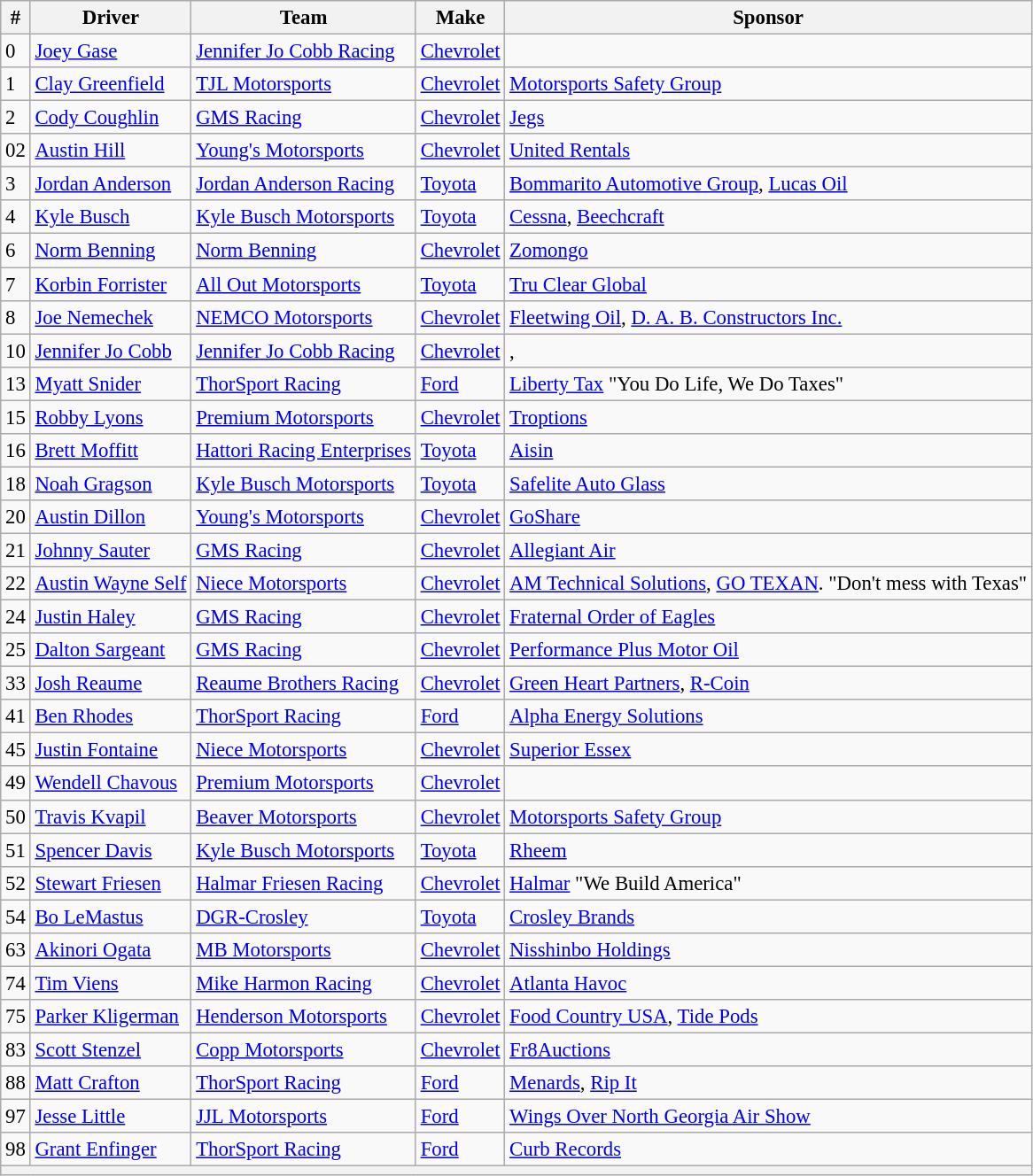<table class="wikitable" style="font-size:95%">
<tr>
<th>#</th>
<th>Driver</th>
<th>Team</th>
<th>Make</th>
<th>Sponsor</th>
</tr>
<tr>
<td>0</td>
<td><a href='#'>Joey Gase</a></td>
<td><a href='#'>Jennifer Jo Cobb Racing</a></td>
<td><a href='#'>Chevrolet</a></td>
<td></td>
</tr>
<tr>
<td>1</td>
<td><a href='#'>Clay Greenfield</a></td>
<td><a href='#'>TJL Motorsports</a></td>
<td><a href='#'>Chevrolet</a></td>
<td><a href='#'>Motorsports Safety Group</a></td>
</tr>
<tr>
<td>2</td>
<td><a href='#'>Cody Coughlin</a></td>
<td><a href='#'>GMS Racing</a></td>
<td><a href='#'>Chevrolet</a></td>
<td><a href='#'>Jegs</a></td>
</tr>
<tr>
<td>02</td>
<td><a href='#'>Austin Hill</a></td>
<td><a href='#'>Young's Motorsports</a></td>
<td><a href='#'>Chevrolet</a></td>
<td><a href='#'>United Rentals</a></td>
</tr>
<tr>
<td>3</td>
<td><a href='#'>Jordan Anderson</a></td>
<td><a href='#'>Jordan Anderson Racing</a></td>
<td><a href='#'>Toyota</a></td>
<td><a href='#'>Bommarito Automotive Group</a>, <a href='#'>Lucas Oil</a></td>
</tr>
<tr>
<td>4</td>
<td><a href='#'>Kyle Busch</a></td>
<td><a href='#'>Kyle Busch Motorsports</a></td>
<td><a href='#'>Toyota</a></td>
<td><a href='#'>Cessna</a>, <a href='#'>Beechcraft</a></td>
</tr>
<tr>
<td>6</td>
<td><a href='#'>Norm Benning</a></td>
<td><a href='#'>Norm Benning</a></td>
<td><a href='#'>Chevrolet</a></td>
<td><a href='#'>Zomongo</a></td>
</tr>
<tr>
<td>7</td>
<td><a href='#'>Korbin Forrister</a></td>
<td><a href='#'>All Out Motorsports</a></td>
<td><a href='#'>Toyota</a></td>
<td><a href='#'>Tru Clear Global</a></td>
</tr>
<tr>
<td>8</td>
<td><a href='#'>Joe Nemechek</a></td>
<td><a href='#'>NEMCO Motorsports</a></td>
<td><a href='#'>Chevrolet</a></td>
<td><a href='#'>Fleetwing Oil</a>, <a href='#'>D. A. B. Constructors Inc.</a></td>
</tr>
<tr>
<td>10</td>
<td><a href='#'>Jennifer Jo Cobb</a></td>
<td><a href='#'>Jennifer Jo Cobb Racing</a></td>
<td><a href='#'>Chevrolet</a></td>
<td>, </td>
</tr>
<tr>
<td>13</td>
<td><a href='#'>Myatt Snider</a></td>
<td><a href='#'>ThorSport Racing</a></td>
<td><a href='#'>Ford</a></td>
<td><a href='#'>Liberty Tax</a> "You Do Life, We Do Taxes"</td>
</tr>
<tr>
<td>15</td>
<td><a href='#'>Robby Lyons</a></td>
<td><a href='#'>Premium Motorsports</a></td>
<td><a href='#'>Chevrolet</a></td>
<td><a href='#'>Troptions</a></td>
</tr>
<tr>
<td>16</td>
<td><a href='#'>Brett Moffitt</a></td>
<td><a href='#'>Hattori Racing Enterprises</a></td>
<td><a href='#'>Toyota</a></td>
<td><a href='#'>Aisin</a></td>
</tr>
<tr>
<td>18</td>
<td><a href='#'>Noah Gragson</a></td>
<td><a href='#'>Kyle Busch Motorsports</a></td>
<td><a href='#'>Toyota</a></td>
<td><a href='#'>Safelite Auto Glass</a></td>
</tr>
<tr>
<td>20</td>
<td><a href='#'>Austin Dillon</a></td>
<td><a href='#'>Young's Motorsports</a></td>
<td><a href='#'>Chevrolet</a></td>
<td><a href='#'>GoShare</a></td>
</tr>
<tr>
<td>21</td>
<td><a href='#'>Johnny Sauter</a></td>
<td><a href='#'>GMS Racing</a></td>
<td><a href='#'>Chevrolet</a></td>
<td><a href='#'>Allegiant Air</a></td>
</tr>
<tr>
<td>22</td>
<td><a href='#'>Austin Wayne Self</a></td>
<td><a href='#'>Niece Motorsports</a></td>
<td><a href='#'>Chevrolet</a></td>
<td><a href='#'>AM Technical Solutions</a>, <a href='#'>GO TEXAN</a>. "Don't mess with Texas"</td>
</tr>
<tr>
<td>24</td>
<td><a href='#'>Justin Haley</a></td>
<td><a href='#'>GMS Racing</a></td>
<td><a href='#'>Chevrolet</a></td>
<td><a href='#'>Fraternal Order of Eagles</a></td>
</tr>
<tr>
<td>25</td>
<td><a href='#'>Dalton Sargeant</a></td>
<td><a href='#'>GMS Racing</a></td>
<td><a href='#'>Chevrolet</a></td>
<td><a href='#'>Performance Plus Motor Oil</a></td>
</tr>
<tr>
<td>33</td>
<td><a href='#'>Josh Reaume</a></td>
<td><a href='#'>Reaume Brothers Racing</a></td>
<td><a href='#'>Chevrolet</a></td>
<td><a href='#'>Green Heart Partners</a>, <a href='#'>R-Coin</a></td>
</tr>
<tr>
<td>41</td>
<td><a href='#'>Ben Rhodes</a></td>
<td><a href='#'>ThorSport Racing</a></td>
<td><a href='#'>Ford</a></td>
<td><a href='#'>Alpha Energy Solutions</a></td>
</tr>
<tr>
<td>45</td>
<td><a href='#'>Justin Fontaine</a></td>
<td><a href='#'>Niece Motorsports</a></td>
<td><a href='#'>Chevrolet</a></td>
<td><a href='#'>Superior Essex</a></td>
</tr>
<tr>
<td>49</td>
<td><a href='#'>Wendell Chavous</a></td>
<td><a href='#'>Premium Motorsports</a></td>
<td><a href='#'>Chevrolet</a></td>
<td></td>
</tr>
<tr>
<td>50</td>
<td><a href='#'>Travis Kvapil</a></td>
<td><a href='#'>Beaver Motorsports</a></td>
<td><a href='#'>Chevrolet</a></td>
<td><a href='#'>Motorsports Safety Group</a></td>
</tr>
<tr>
<td>51</td>
<td><a href='#'>Spencer Davis</a></td>
<td><a href='#'>Kyle Busch Motorsports</a></td>
<td><a href='#'>Toyota</a></td>
<td><a href='#'>Rheem</a></td>
</tr>
<tr>
<td>52</td>
<td><a href='#'>Stewart Friesen</a></td>
<td><a href='#'>Halmar Friesen Racing</a></td>
<td><a href='#'>Chevrolet</a></td>
<td><a href='#'>Halmar</a> "We Build America"</td>
</tr>
<tr>
<td>54</td>
<td><a href='#'>Bo LeMastus</a></td>
<td><a href='#'>DGR-Crosley</a></td>
<td><a href='#'>Toyota</a></td>
<td><a href='#'>Crosley Brands</a></td>
</tr>
<tr>
<td>63</td>
<td><a href='#'>Akinori Ogata</a></td>
<td><a href='#'>MB Motorsports</a></td>
<td><a href='#'>Chevrolet</a></td>
<td><a href='#'>Nisshinbo Holdings</a></td>
</tr>
<tr>
<td>74</td>
<td><a href='#'>Tim Viens</a></td>
<td><a href='#'>Mike Harmon Racing</a></td>
<td><a href='#'>Chevrolet</a></td>
<td><a href='#'>Atlanta Havoc</a></td>
</tr>
<tr>
<td>75</td>
<td><a href='#'>Parker Kligerman</a></td>
<td><a href='#'>Henderson Motorsports</a></td>
<td><a href='#'>Chevrolet</a></td>
<td><a href='#'>Food Country USA</a>, <a href='#'>Tide Pods</a></td>
</tr>
<tr>
<td>83</td>
<td><a href='#'>Scott Stenzel</a></td>
<td><a href='#'>Copp Motorsports</a></td>
<td><a href='#'>Chevrolet</a></td>
<td><a href='#'>Fr8Auctions</a></td>
</tr>
<tr>
<td>88</td>
<td><a href='#'>Matt Crafton</a></td>
<td><a href='#'>ThorSport Racing</a></td>
<td><a href='#'>Ford</a></td>
<td><a href='#'>Menards</a>, <a href='#'>Rip It</a></td>
</tr>
<tr>
<td>97</td>
<td><a href='#'>Jesse Little</a></td>
<td><a href='#'>JJL Motorsports</a></td>
<td><a href='#'>Ford</a></td>
<td><a href='#'>Wings Over North Georgia Air Show</a></td>
</tr>
<tr>
<td>98</td>
<td><a href='#'>Grant Enfinger</a></td>
<td><a href='#'>ThorSport Racing</a></td>
<td><a href='#'>Ford</a></td>
<td><a href='#'>Curb Records</a></td>
</tr>
<tr>
<th colspan="5"></th>
</tr>
</table>
